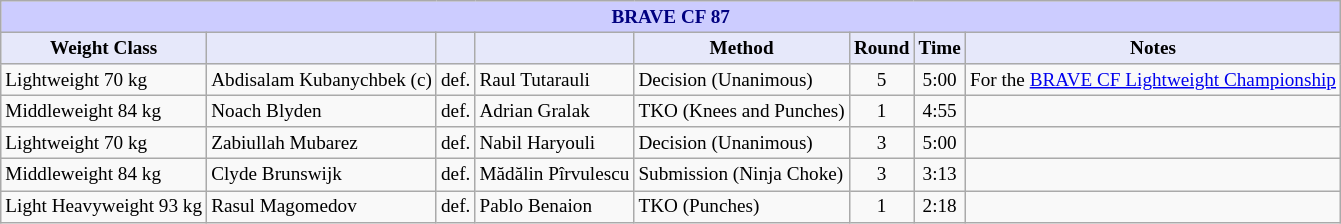<table class="wikitable" style="font-size: 80%;">
<tr>
<th colspan="8" style="background-color: #ccf; color: #000080; text-align: center;"><strong>BRAVE CF 87</strong></th>
</tr>
<tr>
<th colspan="1" style="background-color: #E6E8FA; color: #000000; text-align: center;">Weight Class</th>
<th colspan="1" style="background-color: #E6E8FA; color: #000000; text-align: center;"></th>
<th colspan="1" style="background-color: #E6E8FA; color: #000000; text-align: center;"></th>
<th colspan="1" style="background-color: #E6E8FA; color: #000000; text-align: center;"></th>
<th colspan="1" style="background-color: #E6E8FA; color: #000000; text-align: center;">Method</th>
<th colspan="1" style="background-color: #E6E8FA; color: #000000; text-align: center;">Round</th>
<th colspan="1" style="background-color: #E6E8FA; color: #000000; text-align: center;">Time</th>
<th colspan="1" style="background-color: #E6E8FA; color: #000000; text-align: center;">Notes</th>
</tr>
<tr>
<td>Lightweight 70 kg</td>
<td> Abdisalam Kubanychbek (c)</td>
<td>def.</td>
<td> Raul Tutarauli</td>
<td>Decision (Unanimous)</td>
<td align=center>5</td>
<td align=center>5:00</td>
<td>For the <a href='#'>BRAVE CF Lightweight Championship</a></td>
</tr>
<tr>
<td>Middleweight  84 kg</td>
<td> Noach Blyden</td>
<td align=center>def.</td>
<td> Adrian Gralak</td>
<td>TKO (Knees and Punches)</td>
<td align=center>1</td>
<td align=center>4:55</td>
<td></td>
</tr>
<tr>
<td>Lightweight  70 kg</td>
<td> Zabiullah Mubarez</td>
<td align=center>def.</td>
<td> Nabil Haryouli</td>
<td>Decision (Unanimous)</td>
<td align=center>3</td>
<td align=center>5:00</td>
<td></td>
</tr>
<tr>
<td>Middleweight  84 kg</td>
<td> Clyde Brunswijk</td>
<td align=center>def.</td>
<td> Mădălin Pîrvulescu</td>
<td>Submission (Ninja Choke)</td>
<td align=center>3</td>
<td align=center>3:13</td>
<td></td>
</tr>
<tr>
<td>Light Heavyweight 93 kg</td>
<td> Rasul Magomedov</td>
<td align=center>def.</td>
<td> Pablo Benaion</td>
<td>TKO (Punches)</td>
<td align=center>1</td>
<td align=center>2:18</td>
<td></td>
</tr>
</table>
